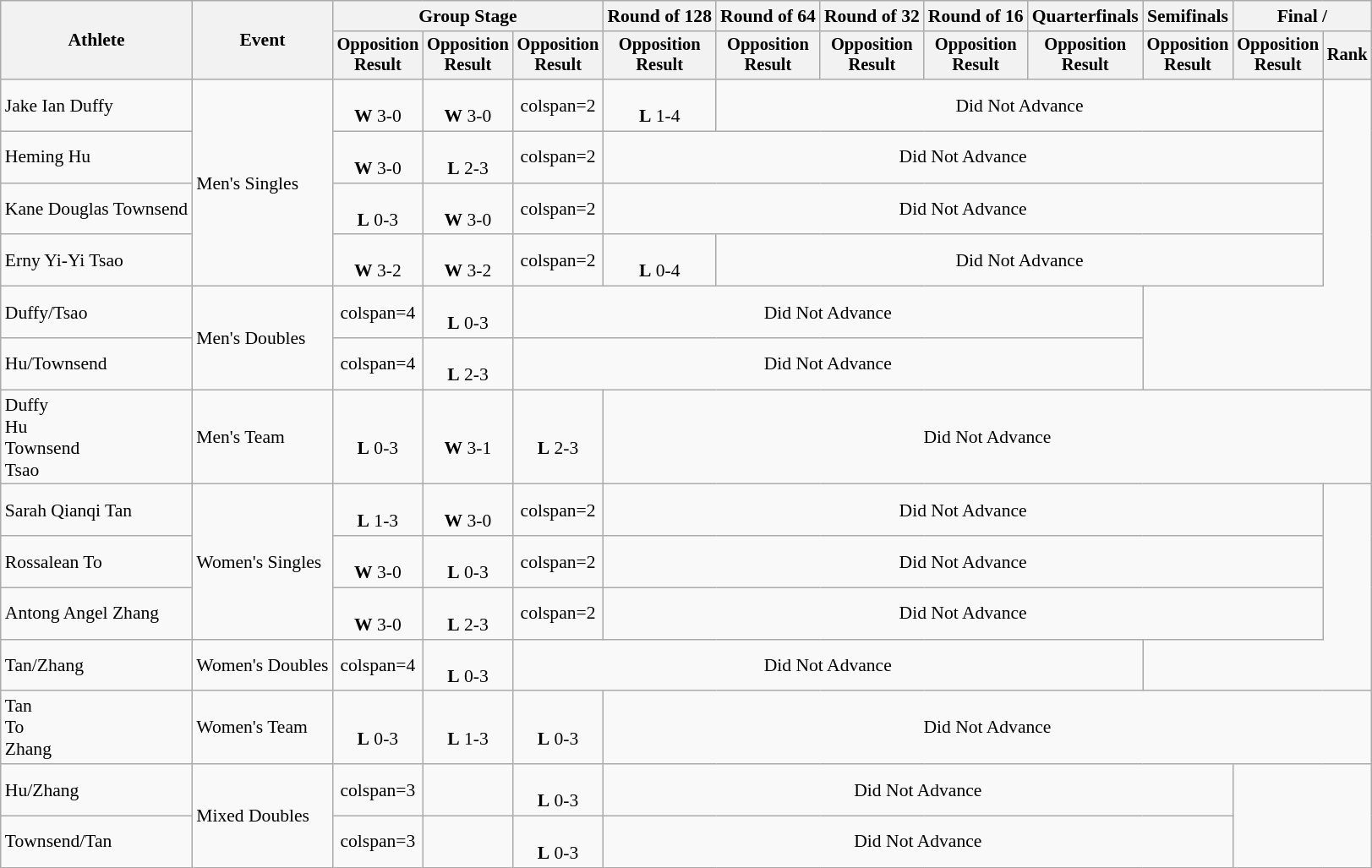<table class="wikitable" style="font-size:90%;">
<tr>
<th rowspan=2>Athlete</th>
<th rowspan=2>Event</th>
<th colspan=3>Group Stage</th>
<th>Round of 128</th>
<th>Round of 64</th>
<th>Round of 32</th>
<th>Round of 16</th>
<th>Quarterfinals</th>
<th>Semifinals</th>
<th colspan=2>Final / </th>
</tr>
<tr style="font-size:95%">
<th>Opposition<br>Result</th>
<th>Opposition<br>Result</th>
<th>Opposition<br>Result</th>
<th>Opposition<br>Result</th>
<th>Opposition<br>Result</th>
<th>Opposition<br>Result</th>
<th>Opposition<br>Result</th>
<th>Opposition<br>Result</th>
<th>Opposition<br>Result</th>
<th>Opposition<br>Result</th>
<th>Rank</th>
</tr>
<tr align=center>
<td align=left>Jake Ian Duffy</td>
<td align=left rowspan=4>Men's Singles</td>
<td><br><strong>W</strong> 3-0</td>
<td><br><strong>W</strong> 3-0</td>
<td>colspan=2 </td>
<td><br><strong>L</strong> 1-4</td>
<td colspan=6>Did Not Advance</td>
</tr>
<tr align=center>
<td align=left>Heming Hu</td>
<td><br><strong>W</strong> 3-0</td>
<td><br><strong>L</strong> 2-3</td>
<td>colspan=2 </td>
<td colspan=7>Did Not Advance</td>
</tr>
<tr align=center>
<td align=left>Kane Douglas Townsend</td>
<td><br><strong>L</strong> 0-3</td>
<td><br><strong>W</strong> 3-0</td>
<td>colspan=2 </td>
<td colspan=7>Did Not Advance</td>
</tr>
<tr align=center>
<td align=left>Erny Yi-Yi Tsao</td>
<td><br><strong>W</strong> 3-2</td>
<td><br><strong>W</strong> 3-2</td>
<td>colspan=2 </td>
<td><br><strong>L</strong> 0-4</td>
<td colspan=6>Did Not Advance</td>
</tr>
<tr align=center>
<td align=left>Duffy/Tsao</td>
<td align=left rowspan=2>Men's Doubles</td>
<td>colspan=4 </td>
<td><br><strong>L</strong> 0-3</td>
<td colspan=6>Did Not Advance</td>
</tr>
<tr align=center>
<td align=left>Hu/Townsend</td>
<td>colspan=4 </td>
<td><br><strong>L</strong> 2-3</td>
<td colspan=6>Did Not Advance</td>
</tr>
<tr align=center>
<td align=left>Duffy<br>Hu<br>Townsend<br>Tsao</td>
<td align=left>Men's Team</td>
<td><br><strong>L</strong> 0-3</td>
<td><br><strong>W</strong> 3-1</td>
<td><br><strong>L</strong> 2-3</td>
<td colspan=8>Did Not Advance</td>
</tr>
<tr align=center>
<td align=left>Sarah Qianqi Tan</td>
<td align=left rowspan=3>Women's Singles</td>
<td><br><strong>L</strong> 1-3</td>
<td><br><strong>W</strong> 3-0</td>
<td>colspan=2 </td>
<td colspan=7>Did Not Advance</td>
</tr>
<tr align=center>
<td align=left>Rossalean To</td>
<td><br><strong>W</strong> 3-0</td>
<td><br><strong>L</strong> 0-3</td>
<td>colspan=2 </td>
<td colspan=7>Did Not Advance</td>
</tr>
<tr align=center>
<td align=left>Antong Angel Zhang</td>
<td><br><strong>W</strong> 3-0</td>
<td><br><strong>L</strong> 2-3</td>
<td>colspan=2 </td>
<td colspan=7>Did Not Advance</td>
</tr>
<tr align=center>
<td align=left>Tan/Zhang</td>
<td align=left>Women's Doubles</td>
<td>colspan=4 </td>
<td><br><strong>L</strong> 0-3</td>
<td colspan=6>Did Not Advance</td>
</tr>
<tr align=center>
<td align=left>Tan<br>To<br>Zhang</td>
<td align=left>Women's Team</td>
<td><br><strong>L</strong> 0-3</td>
<td><br><strong>L</strong> 1-3</td>
<td><br><strong>L</strong> 0-3</td>
<td colspan=8>Did Not Advance</td>
</tr>
<tr align=center>
<td align=left>Hu/Zhang</td>
<td align=left rowspan=2>Mixed Doubles</td>
<td>colspan=3 </td>
<td></td>
<td><br><strong>L</strong> 0-3</td>
<td colspan=6>Did Not Advance</td>
</tr>
<tr align=center>
<td align=left>Townsend/Tan</td>
<td>colspan=3 </td>
<td></td>
<td><br><strong>L</strong> 0-3</td>
<td colspan=6>Did Not Advance</td>
</tr>
</table>
